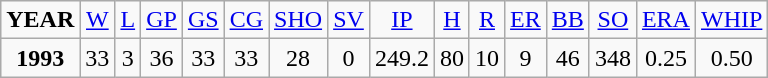<table class="wikitable" style="text-align:center;">
<tr>
<td><strong>YEAR</strong></td>
<td><a href='#'>W</a></td>
<td><a href='#'>L</a></td>
<td><a href='#'>GP</a></td>
<td><a href='#'>GS</a></td>
<td><a href='#'>CG</a></td>
<td><a href='#'>SHO</a></td>
<td><a href='#'>SV</a></td>
<td><a href='#'>IP</a></td>
<td><a href='#'>H</a></td>
<td><a href='#'>R</a></td>
<td><a href='#'>ER</a></td>
<td><a href='#'>BB</a></td>
<td><a href='#'>SO</a></td>
<td><a href='#'>ERA</a></td>
<td><a href='#'>WHIP</a></td>
</tr>
<tr>
<td><strong>1993</strong></td>
<td>33</td>
<td>3</td>
<td>36</td>
<td>33</td>
<td>33</td>
<td>28</td>
<td>0</td>
<td>249.2</td>
<td>80</td>
<td>10</td>
<td>9</td>
<td>46</td>
<td>348</td>
<td>0.25</td>
<td>0.50</td>
</tr>
</table>
